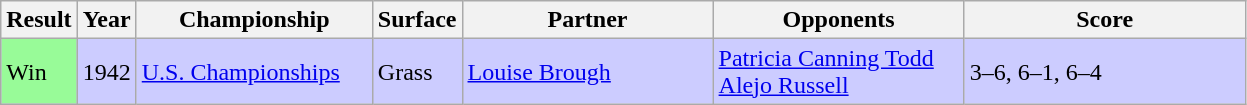<table class="sortable wikitable">
<tr>
<th style="width:40px">Result</th>
<th style="width:30px">Year</th>
<th style="width:150px">Championship</th>
<th style="width:50px">Surface</th>
<th style="width:160px">Partner</th>
<th style="width:160px">Opponents</th>
<th style="width:180px" class="unsortable">Score</th>
</tr>
<tr style="background:#ccccff;">
<td style="background:#98fb98;">Win</td>
<td>1942</td>
<td><a href='#'>U.S. Championships</a></td>
<td>Grass</td>
<td> <a href='#'>Louise Brough</a></td>
<td> <a href='#'>Patricia Canning Todd</a> <br>  <a href='#'>Alejo Russell</a></td>
<td>3–6, 6–1, 6–4</td>
</tr>
</table>
